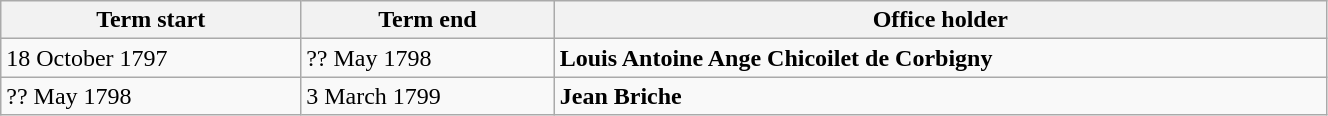<table class="wikitable" style="width: 70%;">
<tr>
<th align="left">Term start</th>
<th align="left">Term end</th>
<th align="left">Office holder</th>
</tr>
<tr valign="top">
<td>18 October 1797</td>
<td>?? May 1798</td>
<td><strong>Louis Antoine Ange Chicoilet de Corbigny</strong></td>
</tr>
<tr valign="top">
<td>?? May 1798</td>
<td>3 March 1799</td>
<td><strong>Jean Briche</strong></td>
</tr>
</table>
